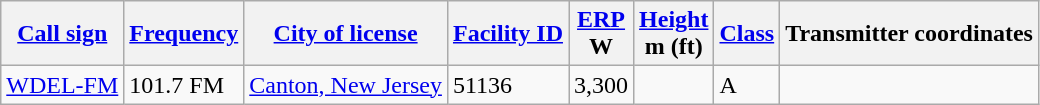<table class="wikitable sortable">
<tr>
<th><a href='#'>Call sign</a></th>
<th data-sort-type="number"><a href='#'>Frequency</a></th>
<th><a href='#'>City of license</a></th>
<th><a href='#'>Facility ID</a></th>
<th data-sort-type="number"><a href='#'>ERP</a><br>W</th>
<th data-sort-type="number"><a href='#'>Height</a><br>m (ft)</th>
<th><a href='#'>Class</a></th>
<th class="unsortable">Transmitter coordinates</th>
</tr>
<tr>
<td><a href='#'>WDEL-FM</a></td>
<td>101.7 FM</td>
<td><a href='#'>Canton, New Jersey</a></td>
<td>51136</td>
<td>3,300</td>
<td></td>
<td>A</td>
<td></td>
</tr>
</table>
